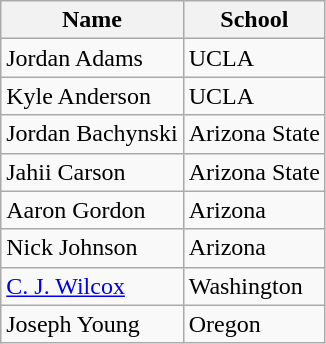<table class="wikitable">
<tr>
<th>Name</th>
<th>School</th>
</tr>
<tr>
<td>Jordan Adams</td>
<td>UCLA</td>
</tr>
<tr>
<td>Kyle Anderson</td>
<td>UCLA</td>
</tr>
<tr>
<td>Jordan Bachynski</td>
<td>Arizona State</td>
</tr>
<tr>
<td>Jahii Carson</td>
<td>Arizona State</td>
</tr>
<tr>
<td>Aaron Gordon</td>
<td>Arizona</td>
</tr>
<tr>
<td>Nick Johnson</td>
<td>Arizona</td>
</tr>
<tr>
<td><a href='#'>C. J. Wilcox</a></td>
<td>Washington</td>
</tr>
<tr>
<td>Joseph Young</td>
<td>Oregon</td>
</tr>
</table>
